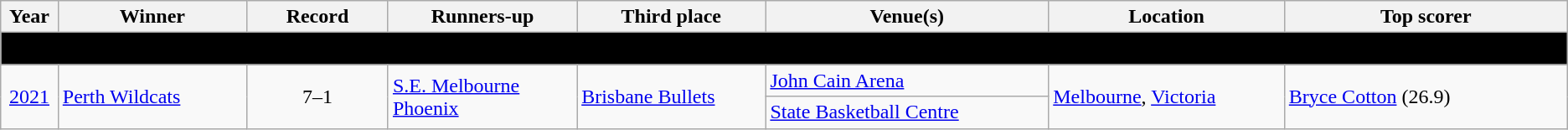<table class="sortable wikitable">
<tr>
<th width=1%>Year</th>
<th width=8%>Winner</th>
<th width=6%>Record</th>
<th width=8%>Runners-up</th>
<th width=8%>Third place</th>
<th width=12%>Venue(s)</th>
<th width=10%>Location</th>
<th width=12%>Top scorer</th>
</tr>
<tr>
<td colspan="8" align=center bgcolor="#000000"><span><strong>NBL Cup</strong> </span></td>
</tr>
<tr>
<td rowspan="2" align="center"><a href='#'>2021</a></td>
<td rowspan="2"><a href='#'>Perth Wildcats</a></td>
<td rowspan="2" align="center">7–1</td>
<td rowspan="2"><a href='#'>S.E. Melbourne Phoenix</a></td>
<td rowspan="2"><a href='#'>Brisbane Bullets</a></td>
<td><a href='#'>John Cain Arena</a></td>
<td rowspan="2"><a href='#'>Melbourne</a>, <a href='#'>Victoria</a></td>
<td rowspan="2"> <a href='#'>Bryce Cotton</a> (26.9)</td>
</tr>
<tr>
<td><a href='#'>State Basketball Centre</a></td>
</tr>
</table>
